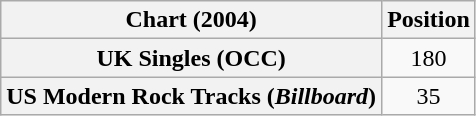<table class="wikitable plainrowheaders" style="text-align:center">
<tr>
<th>Chart (2004)</th>
<th>Position</th>
</tr>
<tr>
<th scope="row">UK Singles (OCC)</th>
<td>180</td>
</tr>
<tr>
<th scope="row">US Modern Rock Tracks (<em>Billboard</em>)</th>
<td>35</td>
</tr>
</table>
